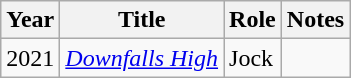<table class="wikitable sortable">
<tr>
<th>Year</th>
<th>Title</th>
<th>Role</th>
<th>Notes</th>
</tr>
<tr>
<td>2021</td>
<td><em><a href='#'>Downfalls High</a></em></td>
<td>Jock</td>
<td></td>
</tr>
</table>
